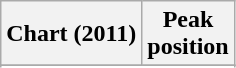<table class="wikitable">
<tr>
<th>Chart (2011)</th>
<th>Peak<br>position</th>
</tr>
<tr>
</tr>
<tr>
</tr>
</table>
